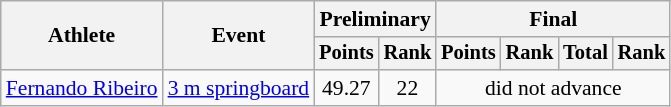<table class="wikitable" style="font-size:90%">
<tr>
<th rowspan="2">Athlete</th>
<th rowspan="2">Event</th>
<th colspan=2>Preliminary</th>
<th colspan=4>Final</th>
</tr>
<tr style="font-size:95%">
<th>Points</th>
<th>Rank</th>
<th>Points</th>
<th>Rank</th>
<th>Total</th>
<th>Rank</th>
</tr>
<tr align=center>
<td rowspan=1><a href='#'>Fernando Ribeiro</a></td>
<td rowspan=1><a href='#'>3 m springboard</a></td>
<td style="text-align:center;">49.27</td>
<td style="text-align:center;">22</td>
<td style="text-align:center;" colspan=6>did not advance</td>
</tr>
</table>
